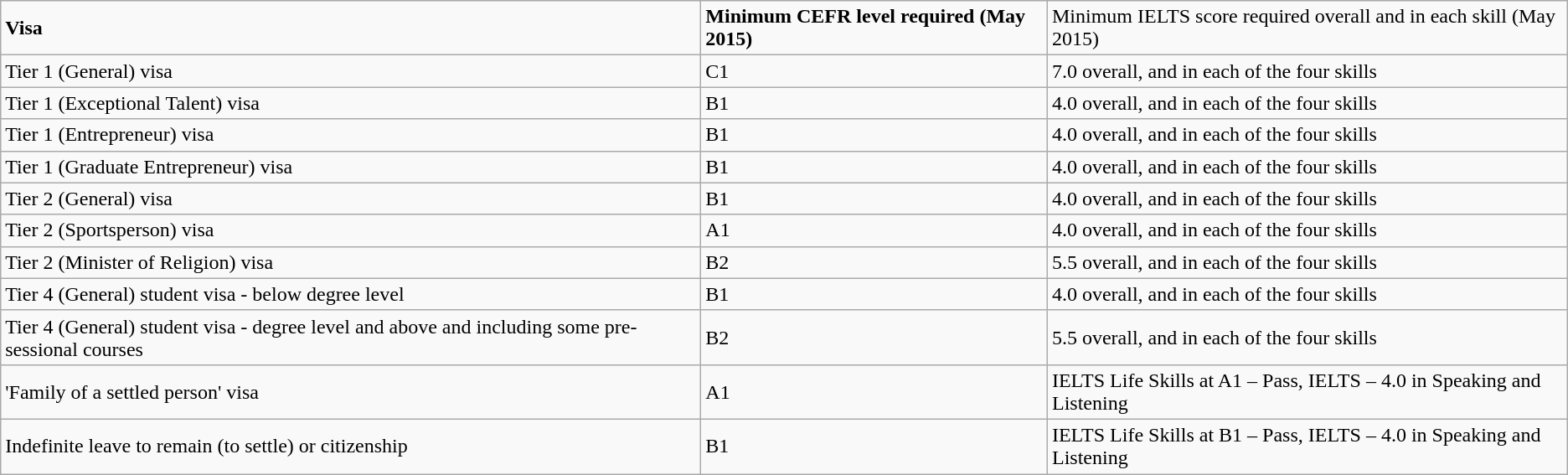<table class="wikitable">
<tr>
<td><strong>Visa</strong></td>
<td><strong>Minimum CEFR level required (May 2015)</strong></td>
<td>Minimum IELTS score required overall and in each skill (May 2015)</td>
</tr>
<tr>
<td>Tier 1 (General) visa</td>
<td>C1</td>
<td>7.0 overall, and in each of the four skills</td>
</tr>
<tr>
<td>Tier 1 (Exceptional Talent) visa</td>
<td>B1</td>
<td>4.0 overall, and in each of the four skills</td>
</tr>
<tr>
<td>Tier 1 (Entrepreneur) visa</td>
<td>B1</td>
<td>4.0 overall, and in each of the four skills</td>
</tr>
<tr>
<td>Tier 1 (Graduate Entrepreneur) visa</td>
<td>B1</td>
<td>4.0 overall, and in each of the four skills</td>
</tr>
<tr>
<td>Tier 2 (General) visa</td>
<td>B1</td>
<td>4.0 overall, and in each of the four skills</td>
</tr>
<tr>
<td>Tier 2 (Sportsperson) visa</td>
<td>A1</td>
<td>4.0 overall, and in each of the four skills</td>
</tr>
<tr>
<td>Tier 2 (Minister of Religion) visa</td>
<td>B2</td>
<td>5.5 overall, and in each of the four skills</td>
</tr>
<tr>
<td>Tier 4 (General) student visa - below degree level</td>
<td>B1</td>
<td>4.0 overall, and in each of the four skills</td>
</tr>
<tr>
<td>Tier 4 (General) student visa - degree level and above and including some pre-sessional courses</td>
<td>B2</td>
<td>5.5 overall, and in each of the four skills</td>
</tr>
<tr>
<td>'Family of a settled person' visa</td>
<td>A1</td>
<td>IELTS Life Skills at A1 – Pass, IELTS – 4.0 in Speaking and Listening</td>
</tr>
<tr>
<td>Indefinite leave to remain (to settle) or citizenship</td>
<td>B1</td>
<td>IELTS Life Skills at B1 – Pass, IELTS – 4.0 in Speaking and Listening</td>
</tr>
</table>
